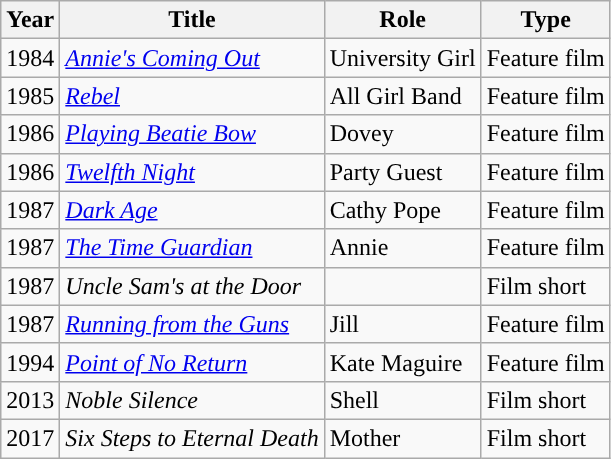<table class="wikitable">
<tr>
<th>Year</th>
<th>Title</th>
<th>Role</th>
<th>Type</th>
</tr>
<tr>
<td>1984</td>
<td><em><a href='#'>Annie's Coming Out</a></em></td>
<td>University Girl</td>
<td>Feature film</td>
</tr>
<tr>
<td>1985</td>
<td><em><a href='#'>Rebel</a></em></td>
<td>All Girl Band</td>
<td>Feature film</td>
</tr>
<tr>
<td>1986</td>
<td><em><a href='#'>Playing Beatie Bow</a></em></td>
<td>Dovey</td>
<td>Feature film</td>
</tr>
<tr>
<td>1986</td>
<td><em><a href='#'>Twelfth Night</a></em></td>
<td>Party Guest</td>
<td>Feature film</td>
</tr>
<tr>
<td>1987</td>
<td><em><a href='#'>Dark Age</a></em></td>
<td>Cathy Pope</td>
<td>Feature film</td>
</tr>
<tr>
<td>1987</td>
<td><em><a href='#'>The Time Guardian</a></em></td>
<td>Annie</td>
<td>Feature film</td>
</tr>
<tr>
<td>1987</td>
<td><em>Uncle Sam's at the Door</em></td>
<td></td>
<td>Film short</td>
</tr>
<tr>
<td>1987</td>
<td><em><a href='#'>Running from the Guns</a></em></td>
<td>Jill</td>
<td>Feature film</td>
</tr>
<tr>
<td>1994</td>
<td><em><a href='#'>Point of No Return</a></em></td>
<td>Kate Maguire</td>
<td>Feature film</td>
</tr>
<tr>
<td>2013</td>
<td><em>Noble Silence</em></td>
<td>Shell</td>
<td>Film short</td>
</tr>
<tr>
<td>2017</td>
<td><em>Six Steps to Eternal Death</em></td>
<td>Mother</td>
<td>Film short</td>
</tr>
</table>
